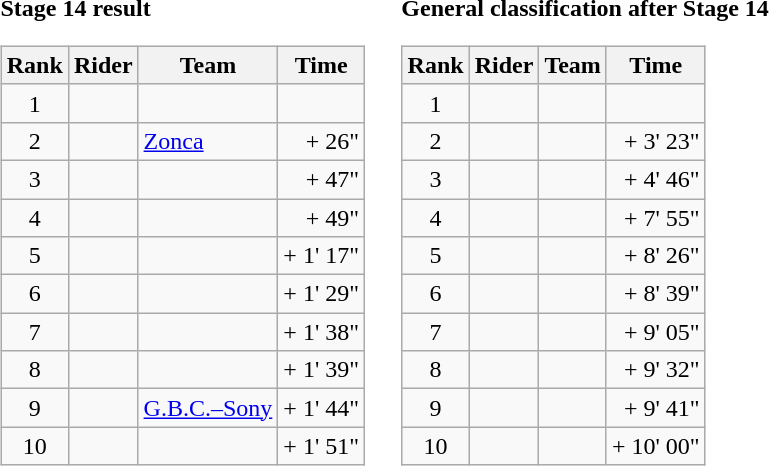<table>
<tr>
<td><strong>Stage 14 result</strong><br><table class="wikitable">
<tr>
<th scope="col">Rank</th>
<th scope="col">Rider</th>
<th scope="col">Team</th>
<th scope="col">Time</th>
</tr>
<tr>
<td style="text-align:center;">1</td>
<td></td>
<td></td>
<td style="text-align:right;"></td>
</tr>
<tr>
<td style="text-align:center;">2</td>
<td></td>
<td><a href='#'>Zonca</a></td>
<td style="text-align:right;">+ 26"</td>
</tr>
<tr>
<td style="text-align:center;">3</td>
<td></td>
<td></td>
<td style="text-align:right;">+ 47"</td>
</tr>
<tr>
<td style="text-align:center;">4</td>
<td></td>
<td></td>
<td style="text-align:right;">+ 49"</td>
</tr>
<tr>
<td style="text-align:center;">5</td>
<td></td>
<td></td>
<td style="text-align:right;">+ 1' 17"</td>
</tr>
<tr>
<td style="text-align:center;">6</td>
<td></td>
<td></td>
<td style="text-align:right;">+ 1' 29"</td>
</tr>
<tr>
<td style="text-align:center;">7</td>
<td></td>
<td></td>
<td style="text-align:right;">+ 1' 38"</td>
</tr>
<tr>
<td style="text-align:center;">8</td>
<td></td>
<td></td>
<td style="text-align:right;">+ 1' 39"</td>
</tr>
<tr>
<td style="text-align:center;">9</td>
<td></td>
<td><a href='#'>G.B.C.–Sony</a></td>
<td style="text-align:right;">+ 1' 44"</td>
</tr>
<tr>
<td style="text-align:center;">10</td>
<td></td>
<td></td>
<td style="text-align:right;">+ 1' 51"</td>
</tr>
</table>
</td>
<td></td>
<td><strong>General classification after Stage 14</strong><br><table class="wikitable">
<tr>
<th scope="col">Rank</th>
<th scope="col">Rider</th>
<th scope="col">Team</th>
<th scope="col">Time</th>
</tr>
<tr>
<td style="text-align:center;">1</td>
<td></td>
<td></td>
<td style="text-align:right;"></td>
</tr>
<tr>
<td style="text-align:center;">2</td>
<td></td>
<td></td>
<td style="text-align:right;">+ 3' 23"</td>
</tr>
<tr>
<td style="text-align:center;">3</td>
<td></td>
<td></td>
<td style="text-align:right;">+ 4' 46"</td>
</tr>
<tr>
<td style="text-align:center;">4</td>
<td></td>
<td></td>
<td style="text-align:right;">+ 7' 55"</td>
</tr>
<tr>
<td style="text-align:center;">5</td>
<td></td>
<td></td>
<td style="text-align:right;">+ 8' 26"</td>
</tr>
<tr>
<td style="text-align:center;">6</td>
<td></td>
<td></td>
<td style="text-align:right;">+ 8' 39"</td>
</tr>
<tr>
<td style="text-align:center;">7</td>
<td></td>
<td></td>
<td style="text-align:right;">+ 9' 05"</td>
</tr>
<tr>
<td style="text-align:center;">8</td>
<td></td>
<td></td>
<td style="text-align:right;">+ 9' 32"</td>
</tr>
<tr>
<td style="text-align:center;">9</td>
<td></td>
<td></td>
<td style="text-align:right;">+ 9' 41"</td>
</tr>
<tr>
<td style="text-align:center;">10</td>
<td></td>
<td></td>
<td style="text-align:right;">+ 10' 00"</td>
</tr>
</table>
</td>
</tr>
</table>
